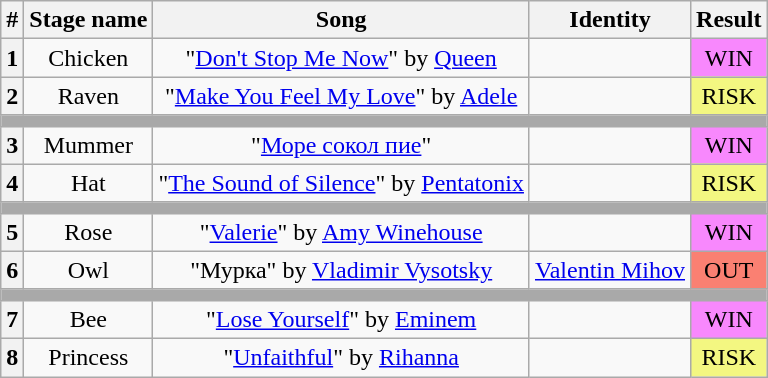<table class="wikitable" style="text-align: center;">
<tr>
<th>#</th>
<th>Stage name</th>
<th>Song</th>
<th>Identity</th>
<th>Result</th>
</tr>
<tr>
<th>1</th>
<td>Chicken</td>
<td>"<a href='#'>Don't Stop Me Now</a>" by <a href='#'>Queen</a></td>
<td></td>
<td bgcolor="#F888FD">WIN</td>
</tr>
<tr>
<th>2</th>
<td>Raven</td>
<td>"<a href='#'>Make You Feel My Love</a>" by <a href='#'>Adele</a></td>
<td></td>
<td bgcolor="#F3F781">RISK</td>
</tr>
<tr>
<td colspan="5" style="background:darkgray"></td>
</tr>
<tr>
<th>3</th>
<td>Mummer</td>
<td>"<a href='#'>Море сокол пие</a>"</td>
<td></td>
<td bgcolor="#F888FD">WIN</td>
</tr>
<tr>
<th>4</th>
<td>Hat</td>
<td>"<a href='#'>The Sound of Silence</a>" by <a href='#'>Pentatonix</a></td>
<td></td>
<td bgcolor="#F3F781">RISK</td>
</tr>
<tr>
<td colspan="5" style="background:darkgray"></td>
</tr>
<tr>
<th>5</th>
<td>Rose</td>
<td>"<a href='#'>Valerie</a>" by <a href='#'>Amy Winehouse</a></td>
<td></td>
<td bgcolor="#F888FD">WIN</td>
</tr>
<tr>
<th>6</th>
<td>Owl</td>
<td>"Мурка" by <a href='#'>Vladimir Vysotsky</a></td>
<td><a href='#'>Valentin Mihov</a></td>
<td bgcolor=salmon>OUT</td>
</tr>
<tr>
<td colspan="5" style="background:darkgray"></td>
</tr>
<tr>
<th>7</th>
<td>Bee</td>
<td>"<a href='#'>Lose Yourself</a>" by <a href='#'>Eminem</a></td>
<td></td>
<td bgcolor="#F888FD">WIN</td>
</tr>
<tr>
<th>8</th>
<td>Princess</td>
<td>"<a href='#'>Unfaithful</a>" by <a href='#'>Rihanna</a></td>
<td></td>
<td bgcolor="#F3F781">RISK</td>
</tr>
</table>
